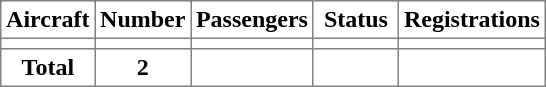<table class="toccolours" border="1" cellpadding="3" style="margin:1em auto; border-collapse:collapse">
<tr>
<th style="width:50px;">Aircraft</th>
<th style="width:25px;">Number</th>
<th style="width:25px;">Passengers</th>
<th style="width:50px;">Status</th>
<th style="width:50px;">Registrations</th>
</tr>
<tr>
<td></td>
<td></td>
<td></td>
<td></td>
<td></td>
</tr>
<tr>
<th>Total</th>
<th>2</th>
<th></th>
<th></th>
</tr>
</table>
